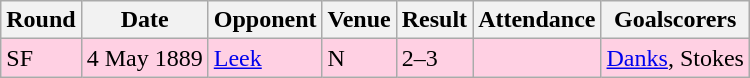<table class="wikitable">
<tr>
<th>Round</th>
<th>Date</th>
<th>Opponent</th>
<th>Venue</th>
<th>Result</th>
<th>Attendance</th>
<th>Goalscorers</th>
</tr>
<tr style="background-color: #ffd0e3;">
<td>SF</td>
<td>4 May 1889</td>
<td><a href='#'>Leek</a></td>
<td>N</td>
<td>2–3</td>
<td></td>
<td><a href='#'>Danks</a>, Stokes</td>
</tr>
</table>
